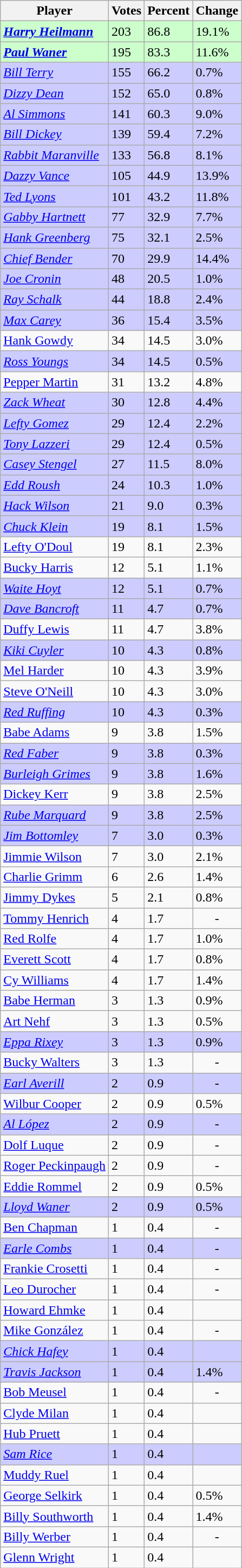<table class="wikitable" border="1">
<tr>
<th>Player</th>
<th>Votes</th>
<th>Percent</th>
<th>Change</th>
</tr>
<tr bgcolor="#ccffcc">
<td><strong><em><a href='#'>Harry Heilmann</a></em></strong></td>
<td>203</td>
<td>86.8</td>
<td align="left"> 19.1%</td>
</tr>
<tr bgcolor="#ccffcc">
<td><strong><em><a href='#'>Paul Waner</a></em></strong></td>
<td>195</td>
<td>83.3</td>
<td align="left"> 11.6%</td>
</tr>
<tr bgcolor="#ccccff">
<td><em><a href='#'>Bill Terry</a></em></td>
<td>155</td>
<td>66.2</td>
<td align="left"> 0.7%</td>
</tr>
<tr bgcolor="#ccccff">
<td><em><a href='#'>Dizzy Dean</a></em></td>
<td>152</td>
<td>65.0</td>
<td align="left"> 0.8%</td>
</tr>
<tr bgcolor="#ccccff">
<td><em><a href='#'>Al Simmons</a></em></td>
<td>141</td>
<td>60.3</td>
<td align="left"> 9.0%</td>
</tr>
<tr bgcolor="#ccccff">
<td><em><a href='#'>Bill Dickey</a></em></td>
<td>139</td>
<td>59.4</td>
<td align="left"> 7.2%</td>
</tr>
<tr bgcolor="#ccccff">
<td><em><a href='#'>Rabbit Maranville</a></em></td>
<td>133</td>
<td>56.8</td>
<td align="left"> 8.1%</td>
</tr>
<tr bgcolor="#ccccff">
<td><em><a href='#'>Dazzy Vance</a></em></td>
<td>105</td>
<td>44.9</td>
<td align="left"> 13.9%</td>
</tr>
<tr bgcolor="#ccccff">
<td><em><a href='#'>Ted Lyons</a></em></td>
<td>101</td>
<td>43.2</td>
<td align="left"> 11.8%</td>
</tr>
<tr bgcolor="#ccccff">
<td><em><a href='#'>Gabby Hartnett</a></em></td>
<td>77</td>
<td>32.9</td>
<td align="left"> 7.7%</td>
</tr>
<tr bgcolor="#ccccff">
<td><em><a href='#'>Hank Greenberg</a></em></td>
<td>75</td>
<td>32.1</td>
<td align="left"> 2.5%</td>
</tr>
<tr bgcolor="#ccccff">
<td><em><a href='#'>Chief Bender</a></em></td>
<td>70</td>
<td>29.9</td>
<td align="left"> 14.4%</td>
</tr>
<tr bgcolor="#ccccff">
<td><em><a href='#'>Joe Cronin</a></em></td>
<td>48</td>
<td>20.5</td>
<td align="left"> 1.0%</td>
</tr>
<tr bgcolor="#ccccff">
<td><em><a href='#'>Ray Schalk</a></em></td>
<td>44</td>
<td>18.8</td>
<td align="left"> 2.4%</td>
</tr>
<tr bgcolor="#ccccff">
<td><em><a href='#'>Max Carey</a></em></td>
<td>36</td>
<td>15.4</td>
<td align="left"> 3.5%</td>
</tr>
<tr>
<td><a href='#'>Hank Gowdy</a></td>
<td>34</td>
<td>14.5</td>
<td align="left"> 3.0%</td>
</tr>
<tr bgcolor="#ccccff">
<td><em><a href='#'>Ross Youngs</a></em></td>
<td>34</td>
<td>14.5</td>
<td align="left"> 0.5%</td>
</tr>
<tr>
<td><a href='#'>Pepper Martin</a></td>
<td>31</td>
<td>13.2</td>
<td align="left"> 4.8%</td>
</tr>
<tr bgcolor="#ccccff">
<td><em><a href='#'>Zack Wheat</a></em></td>
<td>30</td>
<td>12.8</td>
<td align="left"> 4.4%</td>
</tr>
<tr bgcolor="#ccccff">
<td><em><a href='#'>Lefty Gomez</a></em></td>
<td>29</td>
<td>12.4</td>
<td align="left"> 2.2%</td>
</tr>
<tr bgcolor="#ccccff">
<td><em><a href='#'>Tony Lazzeri</a></em></td>
<td>29</td>
<td>12.4</td>
<td align="left"> 0.5%</td>
</tr>
<tr bgcolor="#ccccff">
<td><em><a href='#'>Casey Stengel</a></em></td>
<td>27</td>
<td>11.5</td>
<td align="left"> 8.0%</td>
</tr>
<tr bgcolor="#ccccff">
<td><em><a href='#'>Edd Roush</a></em></td>
<td>24</td>
<td>10.3</td>
<td align="left"> 1.0%</td>
</tr>
<tr bgcolor="#ccccff">
<td><em><a href='#'>Hack Wilson</a></em></td>
<td>21</td>
<td>9.0</td>
<td align="left"> 0.3%</td>
</tr>
<tr bgcolor="#ccccff">
<td><em><a href='#'>Chuck Klein</a></em></td>
<td>19</td>
<td>8.1</td>
<td align="left"> 1.5%</td>
</tr>
<tr>
<td><a href='#'>Lefty O'Doul</a></td>
<td>19</td>
<td>8.1</td>
<td align="left"> 2.3%</td>
</tr>
<tr>
<td><a href='#'>Bucky Harris</a></td>
<td>12</td>
<td>5.1</td>
<td align="left"> 1.1%</td>
</tr>
<tr bgcolor="#ccccff">
<td><em><a href='#'>Waite Hoyt</a></em></td>
<td>12</td>
<td>5.1</td>
<td align="left"> 0.7%</td>
</tr>
<tr bgcolor="#ccccff">
<td><em><a href='#'>Dave Bancroft</a></em></td>
<td>11</td>
<td>4.7</td>
<td align="left"> 0.7%</td>
</tr>
<tr>
<td><a href='#'>Duffy Lewis</a></td>
<td>11</td>
<td>4.7</td>
<td align="left"> 3.8%</td>
</tr>
<tr bgcolor="#ccccff">
<td><em><a href='#'>Kiki Cuyler</a></em></td>
<td>10</td>
<td>4.3</td>
<td align="left"> 0.8%</td>
</tr>
<tr>
<td><a href='#'>Mel Harder</a></td>
<td>10</td>
<td>4.3</td>
<td align="left"> 3.9%</td>
</tr>
<tr>
<td><a href='#'>Steve O'Neill</a></td>
<td>10</td>
<td>4.3</td>
<td align="left"> 3.0%</td>
</tr>
<tr bgcolor="#ccccff">
<td><em><a href='#'>Red Ruffing</a></em></td>
<td>10</td>
<td>4.3</td>
<td align="left"> 0.3%</td>
</tr>
<tr>
<td><a href='#'>Babe Adams</a></td>
<td>9</td>
<td>3.8</td>
<td align="left"> 1.5%</td>
</tr>
<tr bgcolor="#ccccff">
<td><em><a href='#'>Red Faber</a></em></td>
<td>9</td>
<td>3.8</td>
<td align="left"> 0.3%</td>
</tr>
<tr bgcolor="#ccccff">
<td><em><a href='#'>Burleigh Grimes</a></em></td>
<td>9</td>
<td>3.8</td>
<td align="left"> 1.6%</td>
</tr>
<tr>
<td><a href='#'>Dickey Kerr</a></td>
<td>9</td>
<td>3.8</td>
<td align="left"> 2.5%</td>
</tr>
<tr bgcolor="#ccccff">
<td><em><a href='#'>Rube Marquard</a></em></td>
<td>9</td>
<td>3.8</td>
<td align="left"> 2.5%</td>
</tr>
<tr bgcolor="#ccccff">
<td><em><a href='#'>Jim Bottomley</a></em></td>
<td>7</td>
<td>3.0</td>
<td align="left"> 0.3%</td>
</tr>
<tr>
<td><a href='#'>Jimmie Wilson</a></td>
<td>7</td>
<td>3.0</td>
<td align="left"> 2.1%</td>
</tr>
<tr>
<td><a href='#'>Charlie Grimm</a></td>
<td>6</td>
<td>2.6</td>
<td align="left"> 1.4%</td>
</tr>
<tr>
<td><a href='#'>Jimmy Dykes</a></td>
<td>5</td>
<td>2.1</td>
<td align="left"> 0.8%</td>
</tr>
<tr>
<td><a href='#'>Tommy Henrich</a></td>
<td>4</td>
<td>1.7</td>
<td align=center>-</td>
</tr>
<tr>
<td><a href='#'>Red Rolfe</a></td>
<td>4</td>
<td>1.7</td>
<td align="left"> 1.0%</td>
</tr>
<tr>
<td><a href='#'>Everett Scott</a></td>
<td>4</td>
<td>1.7</td>
<td align="left"> 0.8%</td>
</tr>
<tr>
<td><a href='#'>Cy Williams</a></td>
<td>4</td>
<td>1.7</td>
<td align="left"> 1.4%</td>
</tr>
<tr>
<td><a href='#'>Babe Herman</a></td>
<td>3</td>
<td>1.3</td>
<td align="left"> 0.9%</td>
</tr>
<tr>
<td><a href='#'>Art Nehf</a></td>
<td>3</td>
<td>1.3</td>
<td align="left"> 0.5%</td>
</tr>
<tr bgcolor="#ccccff">
<td><em><a href='#'>Eppa Rixey</a></em></td>
<td>3</td>
<td>1.3</td>
<td align="left"> 0.9%</td>
</tr>
<tr>
<td><a href='#'>Bucky Walters</a></td>
<td>3</td>
<td>1.3</td>
<td align=center>-</td>
</tr>
<tr bgcolor="#ccccff">
<td><em><a href='#'>Earl Averill</a></em></td>
<td>2</td>
<td>0.9</td>
<td align=center>-</td>
</tr>
<tr>
<td><a href='#'>Wilbur Cooper</a></td>
<td>2</td>
<td>0.9</td>
<td align="left"> 0.5%</td>
</tr>
<tr bgcolor="#ccccff">
<td><em><a href='#'>Al López</a></em></td>
<td>2</td>
<td>0.9</td>
<td align=center>-</td>
</tr>
<tr>
<td><a href='#'>Dolf Luque</a></td>
<td>2</td>
<td>0.9</td>
<td align=center>-</td>
</tr>
<tr>
<td><a href='#'>Roger Peckinpaugh</a></td>
<td>2</td>
<td>0.9</td>
<td align=center>-</td>
</tr>
<tr>
<td><a href='#'>Eddie Rommel</a></td>
<td>2</td>
<td>0.9</td>
<td align="left"> 0.5%</td>
</tr>
<tr bgcolor="#ccccff">
<td><em><a href='#'>Lloyd Waner</a></em></td>
<td>2</td>
<td>0.9</td>
<td align="left"> 0.5%</td>
</tr>
<tr>
<td><a href='#'>Ben Chapman</a></td>
<td>1</td>
<td>0.4</td>
<td align=center>-</td>
</tr>
<tr bgcolor="#ccccff">
<td><em><a href='#'>Earle Combs</a></em></td>
<td>1</td>
<td>0.4</td>
<td align=center>-</td>
</tr>
<tr>
<td><a href='#'>Frankie Crosetti</a></td>
<td>1</td>
<td>0.4</td>
<td align=center>-</td>
</tr>
<tr>
<td><a href='#'>Leo Durocher</a></td>
<td>1</td>
<td>0.4</td>
<td align=center>-</td>
</tr>
<tr>
<td><a href='#'>Howard Ehmke</a></td>
<td>1</td>
<td>0.4</td>
<td align=center></td>
</tr>
<tr>
<td><a href='#'>Mike González</a></td>
<td>1</td>
<td>0.4</td>
<td align=center>-</td>
</tr>
<tr bgcolor="#ccccff">
<td><em><a href='#'>Chick Hafey</a></em></td>
<td>1</td>
<td>0.4</td>
<td align=center></td>
</tr>
<tr bgcolor="#ccccff">
<td><em><a href='#'>Travis Jackson</a></em></td>
<td>1</td>
<td>0.4</td>
<td align="left"> 1.4%</td>
</tr>
<tr>
<td><a href='#'>Bob Meusel</a></td>
<td>1</td>
<td>0.4</td>
<td align=center>-</td>
</tr>
<tr>
<td><a href='#'>Clyde Milan</a></td>
<td>1</td>
<td>0.4</td>
<td align=center></td>
</tr>
<tr>
<td><a href='#'>Hub Pruett</a></td>
<td>1</td>
<td>0.4</td>
<td align=center></td>
</tr>
<tr bgcolor="#ccccff">
<td><em><a href='#'>Sam Rice</a></em></td>
<td>1</td>
<td>0.4</td>
<td align=center></td>
</tr>
<tr>
<td><a href='#'>Muddy Ruel</a></td>
<td>1</td>
<td>0.4</td>
<td align=center></td>
</tr>
<tr>
<td><a href='#'>George Selkirk</a></td>
<td>1</td>
<td>0.4</td>
<td align="left"> 0.5%</td>
</tr>
<tr>
<td><a href='#'>Billy Southworth</a></td>
<td>1</td>
<td>0.4</td>
<td align="left"> 1.4%</td>
</tr>
<tr>
<td><a href='#'>Billy Werber</a></td>
<td>1</td>
<td>0.4</td>
<td align=center>-</td>
</tr>
<tr>
<td><a href='#'>Glenn Wright</a></td>
<td>1</td>
<td>0.4</td>
<td align=center></td>
</tr>
</table>
